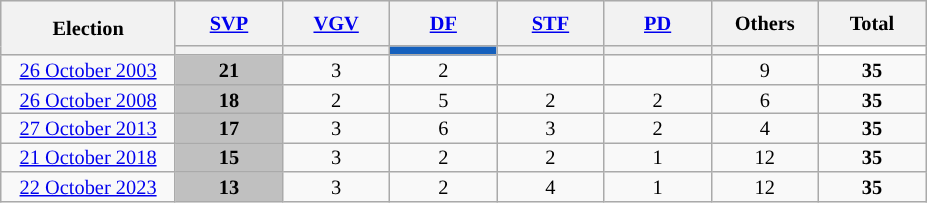<table class="wikitable" style="text-align:center;font-size:85%;line-height:13px">
<tr style="height:30px; background-color:#E9E9E9">
<th style="width:110px;" rowspan="2">Election</th>
<th style="width:65px;"><a href='#'>SVP</a></th>
<th style="width:65px;"><a href='#'>VGV</a></th>
<th style="width:65px;"><a href='#'>DF</a></th>
<th style="width:65px;"><a href='#'>STF</a></th>
<th style="width:65px;"><a href='#'>PD</a></th>
<th style="width:65px;">Others</th>
<th style="width:65px;">Total</th>
</tr>
<tr>
<th style="color:inherit;background:"></th>
<th style="color:inherit;background:"></th>
<th style="color:inherit;background:#1560BD;"></th>
<th style="color:inherit;background:"></th>
<th style="color:inherit;background:"></th>
<th style="color:inherit;background:"></th>
<th style="color:inherit;background:white;"></th>
</tr>
<tr>
<td><a href='#'>26 October 2003</a></td>
<td style="background:#C0C0C0"><strong>21</strong></td>
<td>3</td>
<td>2</td>
<td></td>
<td></td>
<td>9</td>
<td><strong>35</strong></td>
</tr>
<tr>
<td><a href='#'>26 October 2008</a></td>
<td style="background:#C0C0C0"><strong>18</strong></td>
<td>2</td>
<td>5</td>
<td>2</td>
<td>2</td>
<td>6</td>
<td><strong>35</strong></td>
</tr>
<tr>
<td><a href='#'>27 October 2013</a></td>
<td style="background:#C0C0C0"><strong>17</strong></td>
<td>3</td>
<td>6</td>
<td>3</td>
<td>2</td>
<td>4</td>
<td><strong>35</strong></td>
</tr>
<tr>
<td><a href='#'>21 October 2018</a></td>
<td style="background:#C0C0C0"><strong>15</strong></td>
<td>3</td>
<td>2</td>
<td>2</td>
<td>1</td>
<td>12</td>
<td><strong>35</strong></td>
</tr>
<tr>
<td><a href='#'>22 October 2023</a></td>
<td style="background:#C0C0C0"><strong>13</strong></td>
<td>3</td>
<td>2</td>
<td>4</td>
<td>1</td>
<td>12</td>
<td><strong>35</strong></td>
</tr>
</table>
